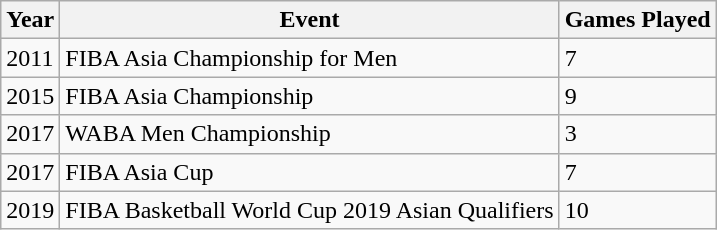<table class="wikitable sortable">
<tr>
<th>Year</th>
<th>Event</th>
<th>Games Played</th>
</tr>
<tr>
<td>2011</td>
<td>FIBA Asia Championship for Men</td>
<td>7</td>
</tr>
<tr>
<td>2015</td>
<td>FIBA Asia Championship</td>
<td>9</td>
</tr>
<tr>
<td>2017</td>
<td>WABA Men Championship</td>
<td>3</td>
</tr>
<tr>
<td>2017</td>
<td>FIBA Asia Cup</td>
<td>7</td>
</tr>
<tr>
<td>2019</td>
<td>FIBA Basketball World Cup 2019 Asian Qualifiers</td>
<td>10</td>
</tr>
</table>
